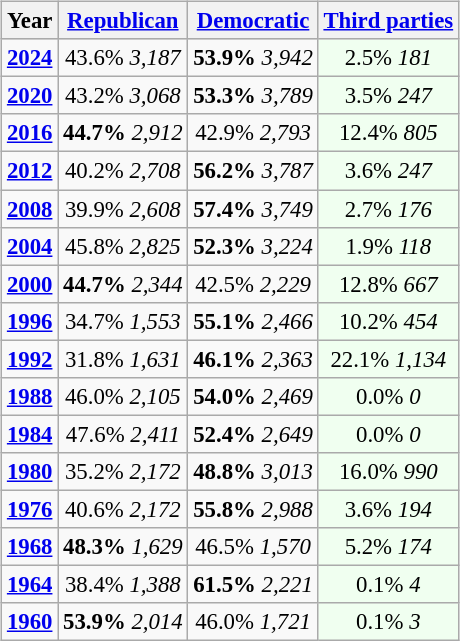<table class="wikitable" style="float:right; font-size:95%;">
<tr bgcolor=lightgrey>
<th>Year</th>
<th><a href='#'>Republican</a></th>
<th><a href='#'>Democratic</a></th>
<th><a href='#'>Third parties</a></th>
</tr>
<tr>
<td style="text-align:center;" ><strong><a href='#'>2024</a></strong></td>
<td style="text-align:center;" >43.6% <em>3,187</em></td>
<td style="text-align:center;" ><strong>53.9%</strong> <em>3,942</em></td>
<td style="text-align:center; background:honeyDew;">2.5% <em>181</em></td>
</tr>
<tr>
<td style="text-align:center;" ><strong><a href='#'>2020</a></strong></td>
<td style="text-align:center;" >43.2% <em>3,068</em></td>
<td style="text-align:center;" ><strong>53.3%</strong> <em>3,789</em></td>
<td style="text-align:center; background:honeyDew;">3.5% <em>247</em></td>
</tr>
<tr>
<td style="text-align:center;" ><strong><a href='#'>2016</a></strong></td>
<td style="text-align:center;" ><strong>44.7%</strong> <em>2,912</em></td>
<td style="text-align:center;" >42.9% <em>2,793</em></td>
<td style="text-align:center; background:honeyDew;">12.4% <em>805</em></td>
</tr>
<tr>
<td style="text-align:center;" ><strong><a href='#'>2012</a></strong></td>
<td style="text-align:center;" >40.2% <em>2,708</em></td>
<td style="text-align:center;" ><strong>56.2%</strong> <em>3,787</em></td>
<td style="text-align:center; background:honeyDew;">3.6% <em>247</em></td>
</tr>
<tr>
<td style="text-align:center;" ><strong><a href='#'>2008</a></strong></td>
<td style="text-align:center;" >39.9% <em>2,608</em></td>
<td style="text-align:center;" ><strong>57.4%</strong> <em>3,749</em></td>
<td style="text-align:center; background:honeyDew;">2.7% <em>176</em></td>
</tr>
<tr>
<td style="text-align:center;" ><strong><a href='#'>2004</a></strong></td>
<td style="text-align:center;" >45.8% <em>2,825</em></td>
<td style="text-align:center;" ><strong>52.3%</strong> <em>3,224</em></td>
<td style="text-align:center; background:honeyDew;">1.9% <em>118</em></td>
</tr>
<tr>
<td style="text-align:center;" ><strong><a href='#'>2000</a></strong></td>
<td style="text-align:center;" ><strong>44.7%</strong> <em>2,344</em></td>
<td style="text-align:center;" >42.5% <em>2,229</em></td>
<td style="text-align:center; background:honeyDew;">12.8% <em>667</em></td>
</tr>
<tr>
<td style="text-align:center;" ><strong><a href='#'>1996</a></strong></td>
<td style="text-align:center;" >34.7% <em>1,553</em></td>
<td style="text-align:center;" ><strong>55.1%</strong> <em>2,466</em></td>
<td style="text-align:center; background:honeyDew;">10.2% <em>454</em></td>
</tr>
<tr>
<td style="text-align:center;" ><strong><a href='#'>1992</a></strong></td>
<td style="text-align:center;" >31.8% <em>1,631</em></td>
<td style="text-align:center;" ><strong>46.1%</strong> <em>2,363</em></td>
<td style="text-align:center; background:honeyDew;">22.1% <em>1,134</em></td>
</tr>
<tr>
<td style="text-align:center;" ><strong><a href='#'>1988</a></strong></td>
<td style="text-align:center;" >46.0% <em>2,105</em></td>
<td style="text-align:center;" ><strong>54.0%</strong> <em>2,469</em></td>
<td style="text-align:center; background:honeyDew;">0.0% <em>0</em></td>
</tr>
<tr>
<td style="text-align:center;" ><strong><a href='#'>1984</a></strong></td>
<td style="text-align:center;" >47.6% <em>2,411</em></td>
<td style="text-align:center;" ><strong>52.4%</strong> <em>2,649</em></td>
<td style="text-align:center; background:honeyDew;">0.0% <em>0</em></td>
</tr>
<tr>
<td style="text-align:center;" ><strong><a href='#'>1980</a></strong></td>
<td style="text-align:center;" >35.2% <em>2,172</em></td>
<td style="text-align:center;" ><strong>48.8%</strong> <em>3,013</em></td>
<td style="text-align:center; background:honeyDew;">16.0% <em>990</em></td>
</tr>
<tr>
<td style="text-align:center;" ><strong><a href='#'>1976</a></strong></td>
<td style="text-align:center;" >40.6% <em>2,172</em></td>
<td style="text-align:center;" ><strong>55.8%</strong> <em>2,988</em></td>
<td style="text-align:center; background:honeyDew;">3.6% <em>194</em></td>
</tr>
<tr>
<td style="text-align:center;" ><strong><a href='#'>1968</a></strong></td>
<td style="text-align:center;" ><strong>48.3%</strong> <em>1,629</em></td>
<td style="text-align:center;" >46.5% <em>1,570</em></td>
<td style="text-align:center; background:honeyDew;">5.2% <em>174</em></td>
</tr>
<tr>
<td style="text-align:center;" ><strong><a href='#'>1964</a></strong></td>
<td style="text-align:center;" >38.4% <em>1,388</em></td>
<td style="text-align:center;" ><strong>61.5%</strong> <em>2,221</em></td>
<td style="text-align:center; background:honeyDew;">0.1% <em>4</em></td>
</tr>
<tr>
<td style="text-align:center;" ><strong><a href='#'>1960</a></strong></td>
<td style="text-align:center;" ><strong>53.9%</strong> <em>2,014</em></td>
<td style="text-align:center;" >46.0% <em>1,721</em></td>
<td style="text-align:center; background:honeyDew;">0.1% <em>3</em></td>
</tr>
</table>
